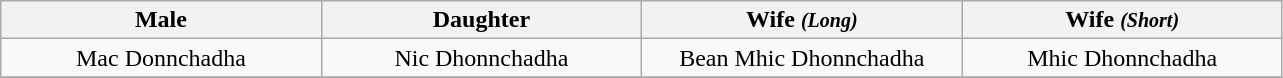<table class="wikitable" style="text-align:right">
<tr>
<th width=20%>Male</th>
<th width=20%>Daughter</th>
<th width=20%>Wife <em><small>(Long)</small></em></th>
<th width=20%>Wife <em><small>(Short)</small></em></th>
</tr>
<tr>
<td align="center">Mac Donnchadha</td>
<td align="center">Nic Dhonnchadha</td>
<td align="center">Bean Mhic Dhonnchadha</td>
<td align="center">Mhic Dhonnchadha</td>
</tr>
<tr>
</tr>
</table>
